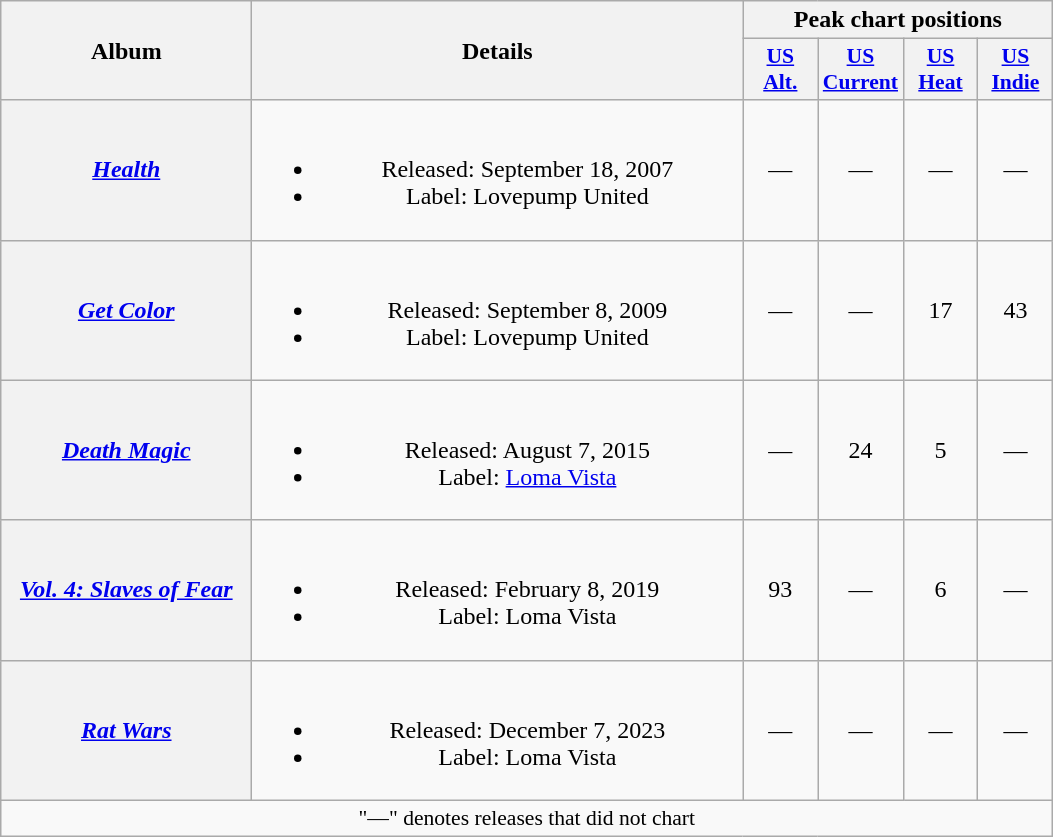<table class="wikitable plainrowheaders" style="text-align:center;" border="1">
<tr>
<th scope="col" rowspan="2" style="width:10em;">Album</th>
<th scope="col" rowspan="2" style="width:20em;">Details</th>
<th scope="col" colspan="4">Peak chart positions</th>
</tr>
<tr>
<th scope="col" style="width:3em;font-size:90%;"><a href='#'>US<br>Alt.</a><br></th>
<th scope="col" style="width:3em;font-size:90%;"><a href='#'>US<br>Current</a><br></th>
<th scope="col" style="width:3em;font-size:90%;"><a href='#'>US<br>Heat</a><br></th>
<th scope="col" style="width:3em;font-size:90%;"><a href='#'>US<br>Indie</a><br></th>
</tr>
<tr>
<th scope="row"><em><a href='#'>Health</a></em></th>
<td><br><ul><li>Released: September 18, 2007</li><li>Label: Lovepump United</li></ul></td>
<td>—</td>
<td>—</td>
<td>—</td>
<td>—</td>
</tr>
<tr>
<th scope="row"><em><a href='#'>Get Color</a></em></th>
<td><br><ul><li>Released: September 8, 2009</li><li>Label: Lovepump United</li></ul></td>
<td>—</td>
<td>—</td>
<td>17</td>
<td>43</td>
</tr>
<tr>
<th scope="row"><em><a href='#'>Death Magic</a></em></th>
<td><br><ul><li>Released: August 7, 2015</li><li>Label: <a href='#'>Loma Vista</a></li></ul></td>
<td>—</td>
<td>24</td>
<td>5</td>
<td>—</td>
</tr>
<tr>
<th scope="row"><em><a href='#'>Vol. 4: Slaves of Fear</a></em></th>
<td><br><ul><li>Released: February 8, 2019</li><li>Label: Loma Vista</li></ul></td>
<td>93</td>
<td>—</td>
<td>6</td>
<td>—</td>
</tr>
<tr>
<th scope="row"><em><a href='#'>Rat Wars</a></em></th>
<td><br><ul><li>Released: December 7, 2023</li><li>Label: Loma Vista</li></ul></td>
<td>—</td>
<td>—</td>
<td>—</td>
<td>—</td>
</tr>
<tr>
<td colspan="14" style="font-size:90%">"—" denotes releases that did not chart</td>
</tr>
</table>
